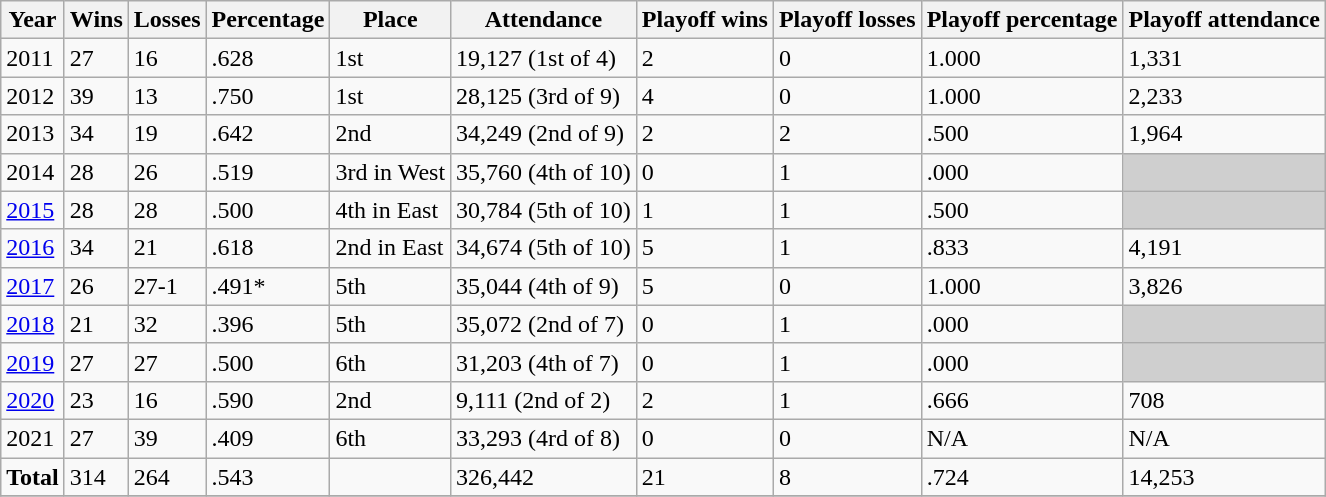<table class="wikitable">
<tr>
<th>Year</th>
<th>Wins</th>
<th>Losses</th>
<th>Percentage</th>
<th>Place</th>
<th>Attendance</th>
<th>Playoff wins</th>
<th>Playoff losses</th>
<th>Playoff percentage</th>
<th>Playoff attendance</th>
</tr>
<tr>
<td>2011</td>
<td>27</td>
<td>16</td>
<td>.628</td>
<td>1st</td>
<td>19,127 (1st of 4)</td>
<td>2</td>
<td>0</td>
<td>1.000</td>
<td>1,331</td>
</tr>
<tr>
<td>2012</td>
<td>39</td>
<td>13</td>
<td>.750</td>
<td>1st</td>
<td>28,125 (3rd of 9)</td>
<td>4</td>
<td>0</td>
<td>1.000</td>
<td>2,233</td>
</tr>
<tr>
<td>2013</td>
<td>34</td>
<td>19</td>
<td>.642</td>
<td>2nd</td>
<td>34,249 (2nd of 9)</td>
<td>2</td>
<td>2</td>
<td>.500</td>
<td>1,964</td>
</tr>
<tr>
<td>2014</td>
<td>28</td>
<td>26</td>
<td>.519</td>
<td>3rd in West</td>
<td>35,760 (4th of 10)</td>
<td>0</td>
<td>1</td>
<td>.000</td>
<th style="background-color:#cfcfcf;"></th>
</tr>
<tr>
<td><a href='#'>2015</a></td>
<td>28</td>
<td>28</td>
<td>.500</td>
<td>4th in East</td>
<td>30,784 (5th of 10)</td>
<td>1</td>
<td>1</td>
<td>.500</td>
<th style="background-color:#cfcfcf;"></th>
</tr>
<tr>
<td><a href='#'>2016</a></td>
<td>34</td>
<td>21</td>
<td>.618</td>
<td>2nd in East</td>
<td>34,674 (5th of 10)</td>
<td>5</td>
<td>1</td>
<td>.833</td>
<td>4,191</td>
</tr>
<tr>
<td><a href='#'>2017</a></td>
<td>26</td>
<td>27-1</td>
<td>.491*</td>
<td>5th</td>
<td>35,044 (4th of 9)</td>
<td>5</td>
<td>0</td>
<td>1.000</td>
<td>3,826</td>
</tr>
<tr>
<td><a href='#'>2018</a></td>
<td>21</td>
<td>32</td>
<td>.396</td>
<td>5th</td>
<td>35,072 (2nd of 7)</td>
<td>0</td>
<td>1</td>
<td>.000</td>
<th style="background-color:#cfcfcf;"></th>
</tr>
<tr>
<td><a href='#'>2019</a></td>
<td>27</td>
<td>27</td>
<td>.500</td>
<td>6th</td>
<td>31,203 (4th of 7)</td>
<td>0</td>
<td>1</td>
<td>.000</td>
<th style="background-color:#cfcfcf;"></th>
</tr>
<tr>
<td><a href='#'>2020</a></td>
<td>23</td>
<td>16</td>
<td>.590</td>
<td>2nd</td>
<td>9,111 (2nd of 2)</td>
<td>2</td>
<td>1</td>
<td>.666</td>
<td>708</td>
</tr>
<tr>
<td>2021</td>
<td>27</td>
<td>39</td>
<td>.409</td>
<td>6th</td>
<td>33,293 (4rd of 8)</td>
<td>0</td>
<td>0</td>
<td>N/A</td>
<td>N/A</td>
</tr>
<tr>
<td><strong>Total</strong></td>
<td>314</td>
<td>264</td>
<td>.543</td>
<td></td>
<td>326,442</td>
<td>21</td>
<td>8</td>
<td>.724</td>
<td>14,253</td>
</tr>
<tr>
</tr>
</table>
